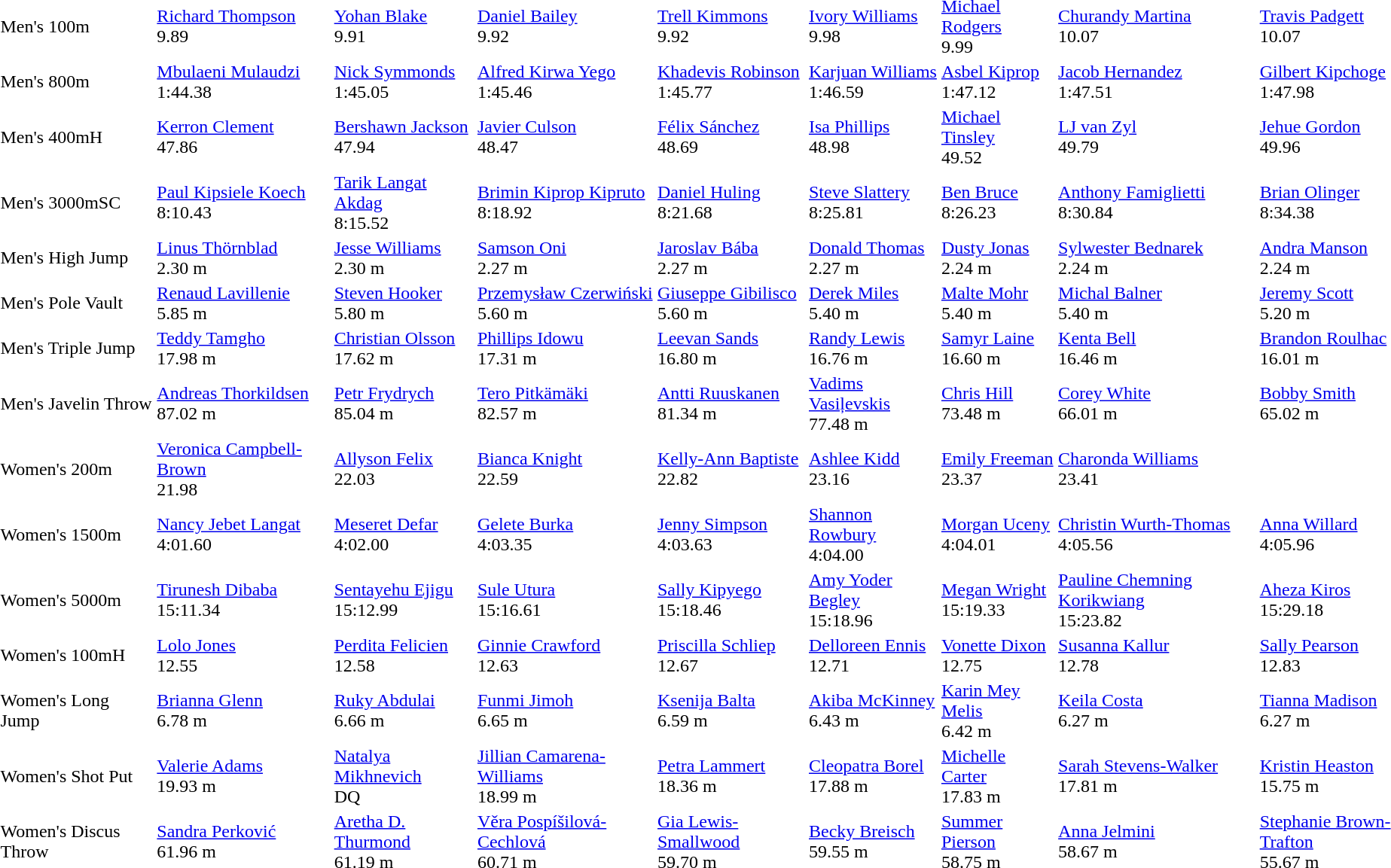<table>
<tr>
<td>Men's 100m<br></td>
<td><a href='#'>Richard Thompson</a><br>  9.89</td>
<td><a href='#'>Yohan Blake</a><br>  9.91</td>
<td><a href='#'>Daniel Bailey</a><br>  9.92</td>
<td><a href='#'>Trell Kimmons</a><br>  9.92</td>
<td><a href='#'>Ivory Williams</a><br>  9.98</td>
<td><a href='#'>Michael Rodgers</a><br>  9.99</td>
<td><a href='#'>Churandy Martina</a><br>  10.07</td>
<td><a href='#'>Travis Padgett</a><br>  10.07</td>
</tr>
<tr>
<td>Men's 800m</td>
<td><a href='#'>Mbulaeni Mulaudzi</a><br>  1:44.38</td>
<td><a href='#'>Nick Symmonds</a><br>  1:45.05</td>
<td><a href='#'>Alfred Kirwa Yego</a><br>  1:45.46</td>
<td><a href='#'>Khadevis Robinson</a><br>  1:45.77</td>
<td><a href='#'>Karjuan Williams</a><br>  1:46.59</td>
<td><a href='#'>Asbel Kiprop</a><br>  1:47.12</td>
<td><a href='#'>Jacob Hernandez</a><br>  1:47.51</td>
<td><a href='#'>Gilbert Kipchoge</a><br>  1:47.98</td>
</tr>
<tr>
<td>Men's 400mH</td>
<td><a href='#'>Kerron Clement</a><br>  47.86</td>
<td><a href='#'>Bershawn Jackson</a><br>  47.94</td>
<td><a href='#'>Javier Culson</a><br>  48.47</td>
<td><a href='#'>Félix Sánchez</a><br>  48.69</td>
<td><a href='#'>Isa Phillips</a><br>  48.98</td>
<td><a href='#'>Michael Tinsley</a><br>  49.52</td>
<td><a href='#'>LJ van Zyl</a><br>  49.79</td>
<td><a href='#'>Jehue Gordon</a><br>  49.96</td>
</tr>
<tr>
<td>Men's 3000mSC</td>
<td><a href='#'>Paul Kipsiele Koech</a><br>  8:10.43</td>
<td><a href='#'>Tarik Langat Akdag</a><br>  8:15.52</td>
<td><a href='#'>Brimin Kiprop Kipruto</a><br>  8:18.92</td>
<td><a href='#'>Daniel Huling</a><br>  8:21.68</td>
<td><a href='#'>Steve Slattery</a><br>  8:25.81</td>
<td><a href='#'>Ben Bruce</a><br>  8:26.23</td>
<td><a href='#'>Anthony Famiglietti</a><br>  8:30.84</td>
<td><a href='#'>Brian Olinger</a><br>  8:34.38</td>
</tr>
<tr>
<td>Men's High Jump</td>
<td><a href='#'>Linus Thörnblad</a><br>  2.30 m</td>
<td><a href='#'>Jesse Williams</a><br>  2.30 m</td>
<td><a href='#'>Samson Oni</a><br>  2.27 m</td>
<td><a href='#'>Jaroslav Bába</a><br>  2.27 m</td>
<td><a href='#'>Donald Thomas</a><br>  2.27 m</td>
<td><a href='#'>Dusty Jonas</a><br>  2.24 m</td>
<td><a href='#'>Sylwester Bednarek</a><br>  2.24 m</td>
<td><a href='#'>Andra Manson</a><br>  2.24 m</td>
</tr>
<tr>
<td>Men's Pole Vault</td>
<td><a href='#'>Renaud Lavillenie</a><br>  5.85 m</td>
<td><a href='#'>Steven Hooker</a><br>  5.80 m</td>
<td><a href='#'>Przemysław Czerwiński</a><br>  5.60 m</td>
<td><a href='#'>Giuseppe Gibilisco</a><br>  5.60 m</td>
<td><a href='#'>Derek Miles</a><br>  5.40 m</td>
<td><a href='#'>Malte Mohr</a><br>  5.40 m</td>
<td><a href='#'>Michal Balner</a><br>  5.40 m</td>
<td><a href='#'>Jeremy Scott</a><br>  5.20 m</td>
</tr>
<tr>
<td>Men's Triple Jump</td>
<td><a href='#'>Teddy Tamgho</a><br>  17.98 m</td>
<td><a href='#'>Christian Olsson</a><br>  17.62 m</td>
<td><a href='#'>Phillips Idowu</a><br>  17.31 m</td>
<td><a href='#'>Leevan Sands</a><br>  16.80 m</td>
<td><a href='#'>Randy Lewis</a><br>  16.76 m</td>
<td><a href='#'>Samyr Laine</a><br>  16.60 m</td>
<td><a href='#'>Kenta Bell</a><br>  16.46 m</td>
<td><a href='#'>Brandon Roulhac</a><br>  16.01 m</td>
</tr>
<tr>
<td>Men's Javelin Throw</td>
<td><a href='#'>Andreas Thorkildsen</a><br>  87.02 m</td>
<td><a href='#'>Petr Frydrych</a><br>  85.04 m</td>
<td><a href='#'>Tero Pitkämäki</a><br>  82.57 m</td>
<td><a href='#'>Antti Ruuskanen</a><br>  81.34 m</td>
<td><a href='#'>Vadims Vasiļevskis</a><br>  77.48 m</td>
<td><a href='#'>Chris Hill</a><br>  73.48 m</td>
<td><a href='#'>Corey White</a><br>  66.01 m</td>
<td><a href='#'>Bobby Smith</a><br>  65.02 m</td>
</tr>
<tr>
<td>Women's 200m<br></td>
<td><a href='#'>Veronica Campbell-Brown</a><br>  21.98</td>
<td><a href='#'>Allyson Felix</a><br>  22.03</td>
<td><a href='#'>Bianca Knight</a><br>  22.59</td>
<td><a href='#'>Kelly-Ann Baptiste</a><br>  22.82</td>
<td><a href='#'>Ashlee Kidd</a><br>  23.16</td>
<td><a href='#'>Emily Freeman</a><br>  23.37</td>
<td><a href='#'>Charonda Williams</a><br>  23.41</td>
</tr>
<tr>
<td>Women's 1500m</td>
<td><a href='#'>Nancy Jebet Langat</a><br>  4:01.60</td>
<td><a href='#'>Meseret Defar</a><br>  4:02.00</td>
<td><a href='#'>Gelete Burka</a><br>  4:03.35</td>
<td><a href='#'>Jenny Simpson</a><br>  4:03.63</td>
<td><a href='#'>Shannon Rowbury</a><br>  4:04.00</td>
<td><a href='#'>Morgan Uceny</a><br>  4:04.01</td>
<td><a href='#'>Christin Wurth-Thomas</a><br>  4:05.56</td>
<td><a href='#'>Anna Willard</a><br>  4:05.96</td>
</tr>
<tr>
<td>Women's 5000m</td>
<td><a href='#'>Tirunesh Dibaba</a><br>  15:11.34</td>
<td><a href='#'>Sentayehu Ejigu</a><br>  15:12.99</td>
<td><a href='#'>Sule Utura</a><br>  15:16.61</td>
<td><a href='#'>Sally Kipyego</a><br>  15:18.46</td>
<td><a href='#'>Amy Yoder Begley</a><br>  15:18.96</td>
<td><a href='#'>Megan Wright</a><br>  15:19.33</td>
<td><a href='#'>Pauline Chemning Korikwiang</a><br>  15:23.82</td>
<td><a href='#'>Aheza Kiros</a><br>  15:29.18</td>
</tr>
<tr>
<td>Women's 100mH<br></td>
<td><a href='#'>Lolo Jones</a><br>  12.55</td>
<td><a href='#'>Perdita Felicien</a><br>  12.58</td>
<td><a href='#'>Ginnie Crawford</a><br>  12.63</td>
<td><a href='#'>Priscilla Schliep</a><br>  12.67</td>
<td><a href='#'>Delloreen Ennis</a><br>  12.71</td>
<td><a href='#'>Vonette Dixon</a><br>  12.75</td>
<td><a href='#'>Susanna Kallur</a><br>  12.78</td>
<td><a href='#'>Sally Pearson</a><br>  12.83</td>
</tr>
<tr>
<td>Women's Long Jump</td>
<td><a href='#'>Brianna Glenn</a><br>  6.78 m</td>
<td><a href='#'>Ruky Abdulai</a><br>  6.66 m</td>
<td><a href='#'>Funmi Jimoh</a><br>  6.65 m</td>
<td><a href='#'>Ksenija Balta</a><br>  6.59 m</td>
<td><a href='#'>Akiba McKinney</a><br>  6.43 m</td>
<td><a href='#'>Karin Mey Melis</a><br>  6.42 m</td>
<td><a href='#'>Keila Costa</a><br>  6.27 m</td>
<td><a href='#'>Tianna Madison</a><br>  6.27 m</td>
</tr>
<tr>
<td>Women's Shot Put</td>
<td><a href='#'>Valerie Adams</a><br>  19.93 m</td>
<td><a href='#'>Natalya Mikhnevich</a><br>  DQ</td>
<td><a href='#'>Jillian Camarena-Williams</a><br>  18.99 m</td>
<td><a href='#'>Petra Lammert</a><br>  18.36 m</td>
<td><a href='#'>Cleopatra Borel</a><br>  17.88 m</td>
<td><a href='#'>Michelle Carter</a><br>  17.83 m</td>
<td><a href='#'>Sarah Stevens-Walker</a><br>  17.81 m</td>
<td><a href='#'>Kristin Heaston</a><br>  15.75 m</td>
</tr>
<tr>
<td>Women's Discus Throw</td>
<td><a href='#'>Sandra Perković</a><br>  61.96 m</td>
<td><a href='#'>Aretha D. Thurmond</a><br>  61.19 m</td>
<td><a href='#'>Věra Pospíšilová-Cechlová</a><br>  60.71 m</td>
<td><a href='#'>Gia Lewis-Smallwood</a><br>  59.70 m</td>
<td><a href='#'>Becky Breisch</a><br>  59.55 m</td>
<td><a href='#'>Summer Pierson</a><br>  58.75 m</td>
<td><a href='#'>Anna Jelmini</a><br>  58.67 m</td>
<td><a href='#'>Stephanie Brown-Trafton</a><br>  55.67 m</td>
</tr>
</table>
